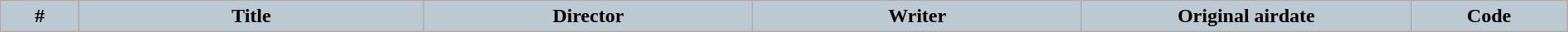<table class="wikitable plainrowheaders" style="width:100%; margin:auto;">
<tr>
<th style="background:#BCC9D2; width:5%">#</th>
<th style="background:#BCC9D2;">Title</th>
<th style="background:#BCC9D2; width:21%">Director</th>
<th style="background:#BCC9D2; width:21%">Writer</th>
<th style="background:#BCC9D2; width:21%">Original airdate</th>
<th style="background:#BCC9D2; width:10%">Code<br>































































</th>
</tr>
</table>
